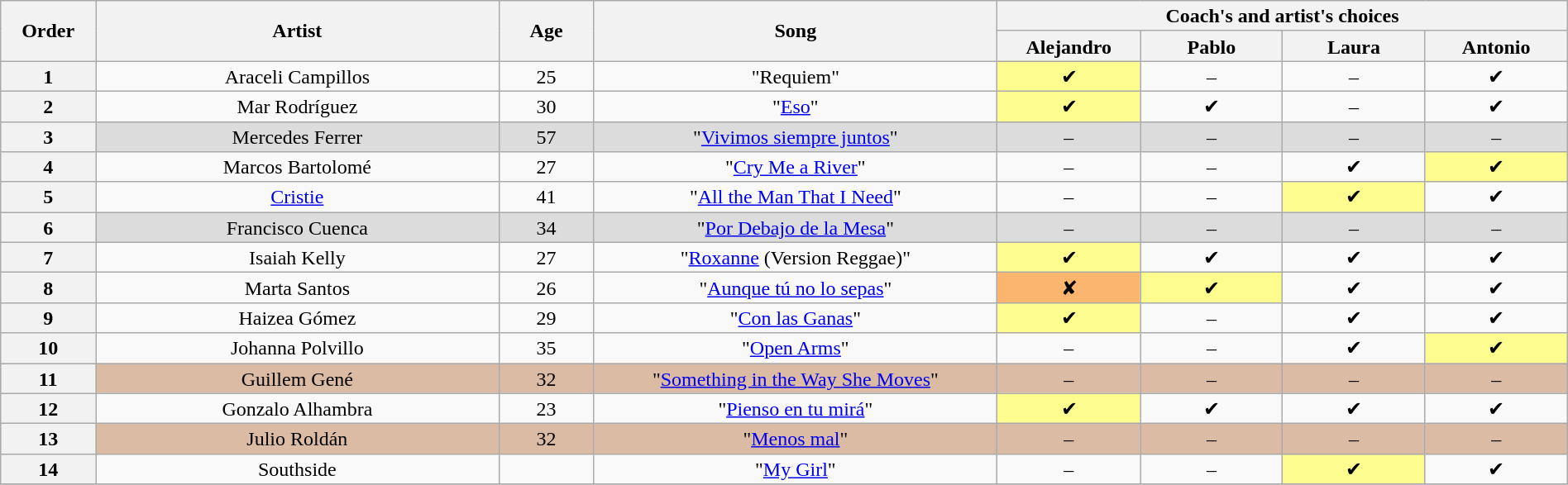<table class="wikitable" style="text-align:center; line-height:17px; width:100%">
<tr>
<th scope="col" rowspan="2" style="width:04%">Order</th>
<th scope="col" rowspan="2" style="width:17%">Artist</th>
<th scope="col" rowspan="2" style="width:04%">Age</th>
<th scope="col" rowspan="2" style="width:17%">Song</th>
<th scope="col" colspan="4" style="width:24%">Coach's and artist's choices</th>
</tr>
<tr>
<th style="width:06%">Alejandro</th>
<th style="width:06%">Pablo</th>
<th style="width:06%">Laura</th>
<th style="width:06%">Antonio</th>
</tr>
<tr>
<th>1</th>
<td>Araceli Campillos</td>
<td>25</td>
<td>"Requiem"</td>
<td style="background:#fdfc8f">✔</td>
<td>–</td>
<td>–</td>
<td>✔</td>
</tr>
<tr>
<th>2</th>
<td>Mar Rodríguez</td>
<td>30</td>
<td>"<a href='#'>Eso</a>"</td>
<td style="background:#fdfc8f">✔</td>
<td>✔</td>
<td>–</td>
<td>✔</td>
</tr>
<tr style="background:#dcdcdc">
<th>3</th>
<td>Mercedes Ferrer</td>
<td>57</td>
<td>"<a href='#'>Vivimos siempre juntos</a>"</td>
<td>–</td>
<td>–</td>
<td>–</td>
<td>–</td>
</tr>
<tr>
<th>4</th>
<td>Marcos Bartolomé</td>
<td>27</td>
<td>"<a href='#'>Cry Me a River</a>"</td>
<td>–</td>
<td>–</td>
<td>✔</td>
<td style="background:#fdfc8f">✔</td>
</tr>
<tr>
<th>5</th>
<td><a href='#'>Cristie</a></td>
<td>41</td>
<td>"<a href='#'>All the Man That I Need</a>"</td>
<td>–</td>
<td>–</td>
<td style="background:#fdfc8f">✔</td>
<td>✔</td>
</tr>
<tr style="background:#dcdcdc">
<th>6</th>
<td>Francisco Cuenca</td>
<td>34</td>
<td>"<a href='#'>Por Debajo de la Mesa</a>"</td>
<td>–</td>
<td>–</td>
<td>–</td>
<td>–</td>
</tr>
<tr>
<th>7</th>
<td>Isaiah Kelly</td>
<td>27</td>
<td>"<a href='#'>Roxanne</a> (Version Reggae)"</td>
<td style="background:#fdfc8f">✔</td>
<td>✔</td>
<td>✔</td>
<td>✔</td>
</tr>
<tr>
<th>8</th>
<td>Marta Santos</td>
<td>26</td>
<td>"<a href='#'>Aunque tú no lo sepas</a>"</td>
<td style="background:#fbb56e">✘</td>
<td style="background:#fdfc8f">✔</td>
<td>✔</td>
<td>✔</td>
</tr>
<tr>
<th>9</th>
<td>Haizea Gómez</td>
<td>29</td>
<td>"<a href='#'>Con las Ganas</a>"</td>
<td style="background:#fdfc8f">✔</td>
<td>–</td>
<td>✔</td>
<td>✔</td>
</tr>
<tr>
<th>10</th>
<td>Johanna Polvillo</td>
<td>35</td>
<td>"<a href='#'>Open Arms</a>"</td>
<td>–</td>
<td>–</td>
<td>✔</td>
<td style="background:#fdfc8f">✔</td>
</tr>
<tr style="background:#dbbba4">
<th>11</th>
<td>Guillem Gené</td>
<td>32</td>
<td>"<a href='#'>Something in the Way She Moves</a>"</td>
<td>–</td>
<td>–</td>
<td>–</td>
<td>–</td>
</tr>
<tr>
<th>12</th>
<td>Gonzalo Alhambra</td>
<td>23</td>
<td>"<a href='#'>Pienso en tu mirá</a>"</td>
<td style="background:#fdfc8f">✔</td>
<td>✔</td>
<td>✔</td>
<td>✔</td>
</tr>
<tr style="background:#dbbba4">
<th>13</th>
<td>Julio Roldán</td>
<td>32</td>
<td>"<a href='#'>Menos mal</a>"</td>
<td>–</td>
<td>–</td>
<td>–</td>
<td>–</td>
</tr>
<tr>
<th>14</th>
<td>Southside</td>
<td></td>
<td>"<a href='#'>My Girl</a>"</td>
<td>–</td>
<td>–</td>
<td style="background:#fdfc8f">✔</td>
<td>✔</td>
</tr>
<tr>
</tr>
</table>
